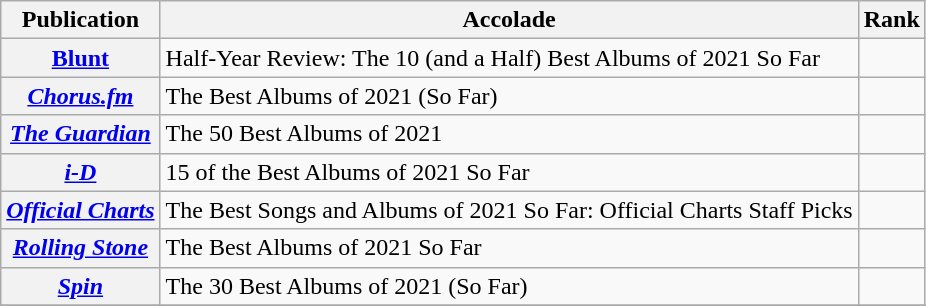<table class="wikitable sortable plainrowheaders">
<tr>
<th scope="col">Publication</th>
<th scope="col">Accolade</th>
<th scope="col">Rank</th>
</tr>
<tr>
<th scope="row"><a href='#'>Blunt</a></th>
<td>Half-Year Review: The 10 (and a Half) Best Albums of 2021 So Far</td>
<td></td>
</tr>
<tr>
<th scope="row"><em><a href='#'>Chorus.fm</a></em></th>
<td>The Best Albums of 2021 (So Far)</td>
<td></td>
</tr>
<tr>
<th scope="row"><em><a href='#'>The Guardian</a></em></th>
<td>The 50 Best Albums of 2021</td>
<td></td>
</tr>
<tr>
<th scope="row"><em><a href='#'>i-D</a></em></th>
<td>15 of the Best Albums of 2021 So Far</td>
<td></td>
</tr>
<tr>
<th scope="row"><a href='#'><em>Official Charts</em></a></th>
<td>The Best Songs and Albums of 2021 So Far: Official Charts Staff Picks</td>
<td></td>
</tr>
<tr>
<th scope="row"><em><a href='#'>Rolling Stone</a></em></th>
<td>The Best Albums of 2021 So Far</td>
<td></td>
</tr>
<tr>
<th scope="row"><em><a href='#'>Spin</a></em></th>
<td>The 30 Best Albums of 2021 (So Far)</td>
<td></td>
</tr>
<tr>
</tr>
</table>
